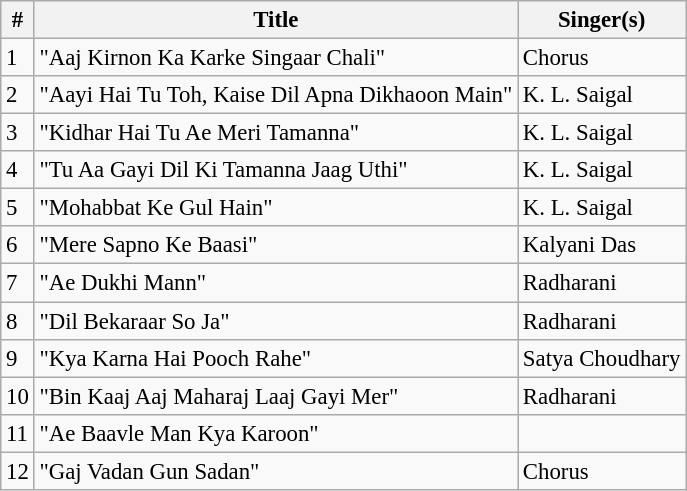<table class="wikitable" style="font-size:95%;">
<tr>
<th>#</th>
<th>Title</th>
<th>Singer(s)</th>
</tr>
<tr>
<td>1</td>
<td>"Aaj Kirnon Ka Karke Singaar Chali"</td>
<td>Chorus</td>
</tr>
<tr>
<td>2</td>
<td>"Aayi Hai Tu Toh, Kaise Dil Apna Dikhaoon Main"</td>
<td>K. L. Saigal</td>
</tr>
<tr>
<td>3</td>
<td>"Kidhar Hai Tu Ae Meri Tamanna"</td>
<td>K. L. Saigal</td>
</tr>
<tr>
<td>4</td>
<td>"Tu Aa Gayi Dil Ki Tamanna Jaag Uthi"</td>
<td>K. L. Saigal</td>
</tr>
<tr>
<td>5</td>
<td>"Mohabbat Ke Gul Hain"</td>
<td>K. L. Saigal</td>
</tr>
<tr>
<td>6</td>
<td>"Mere Sapno Ke Baasi"</td>
<td>Kalyani Das</td>
</tr>
<tr>
<td>7</td>
<td>"Ae Dukhi Mann"</td>
<td>Radharani</td>
</tr>
<tr>
<td>8</td>
<td>"Dil Bekaraar So Ja"</td>
<td>Radharani</td>
</tr>
<tr>
<td>9</td>
<td>"Kya Karna Hai Pooch Rahe"</td>
<td>Satya Choudhary</td>
</tr>
<tr>
<td>10</td>
<td>"Bin Kaaj Aaj Maharaj Laaj Gayi Mer"</td>
<td>Radharani</td>
</tr>
<tr>
<td>11</td>
<td>"Ae Baavle Man Kya Karoon"</td>
<td></td>
</tr>
<tr>
<td>12</td>
<td>"Gaj Vadan Gun Sadan"</td>
<td>Chorus</td>
</tr>
</table>
